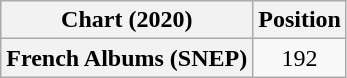<table class="wikitable plainrowheaders" style="text-align:center">
<tr>
<th scope="col">Chart (2020)</th>
<th scope="col">Position</th>
</tr>
<tr>
<th scope="row">French Albums (SNEP)</th>
<td>192</td>
</tr>
</table>
